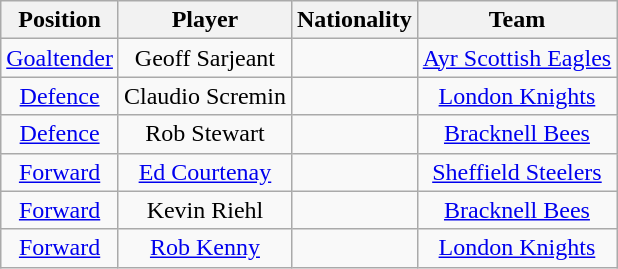<table class="wikitable">
<tr>
<th>Position</th>
<th>Player</th>
<th>Nationality</th>
<th>Team</th>
</tr>
<tr align="center">
<td><a href='#'>Goaltender</a></td>
<td>Geoff Sarjeant</td>
<td></td>
<td><a href='#'>Ayr Scottish Eagles</a></td>
</tr>
<tr align="center">
<td><a href='#'>Defence</a></td>
<td>Claudio Scremin</td>
<td></td>
<td><a href='#'>London Knights</a></td>
</tr>
<tr align="center">
<td><a href='#'>Defence</a></td>
<td>Rob Stewart</td>
<td></td>
<td><a href='#'>Bracknell Bees</a></td>
</tr>
<tr align="center">
<td><a href='#'>Forward</a></td>
<td><a href='#'>Ed Courtenay</a></td>
<td></td>
<td><a href='#'>Sheffield Steelers</a></td>
</tr>
<tr align="center">
<td><a href='#'>Forward</a></td>
<td>Kevin Riehl</td>
<td></td>
<td><a href='#'>Bracknell Bees</a></td>
</tr>
<tr align="center">
<td><a href='#'>Forward</a></td>
<td><a href='#'>Rob Kenny</a></td>
<td></td>
<td><a href='#'>London Knights</a></td>
</tr>
</table>
